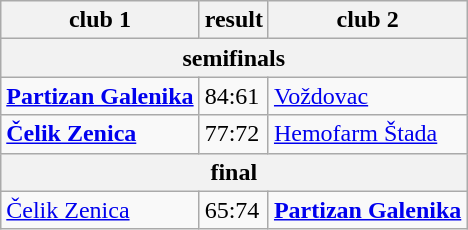<table class="wikitable">
<tr>
<th>club 1</th>
<th>result</th>
<th>club 2</th>
</tr>
<tr>
<th colspan="3">semifinals</th>
</tr>
<tr>
<td> <strong><a href='#'>Partizan Galenika</a></strong></td>
<td>84:61</td>
<td> <a href='#'>Voždovac</a></td>
</tr>
<tr>
<td> <strong><a href='#'>Čelik Zenica</a></strong></td>
<td>77:72</td>
<td> <a href='#'>Hemofarm Štada</a></td>
</tr>
<tr>
<th colspan="3">final</th>
</tr>
<tr>
<td> <a href='#'>Čelik Zenica</a></td>
<td>65:74</td>
<td> <strong><a href='#'>Partizan Galenika</a></strong></td>
</tr>
</table>
